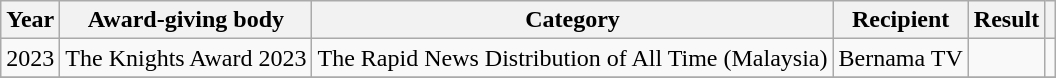<table class="wikitable" style="text-align:center">
<tr>
<th>Year</th>
<th>Award-giving body</th>
<th>Category</th>
<th>Recipient</th>
<th>Result</th>
<th></th>
</tr>
<tr>
<td>2023</td>
<td>The Knights Award 2023</td>
<td>The Rapid News Distribution of All Time (Malaysia)</td>
<td>Bernama TV</td>
<td></td>
<td></td>
</tr>
<tr>
</tr>
</table>
